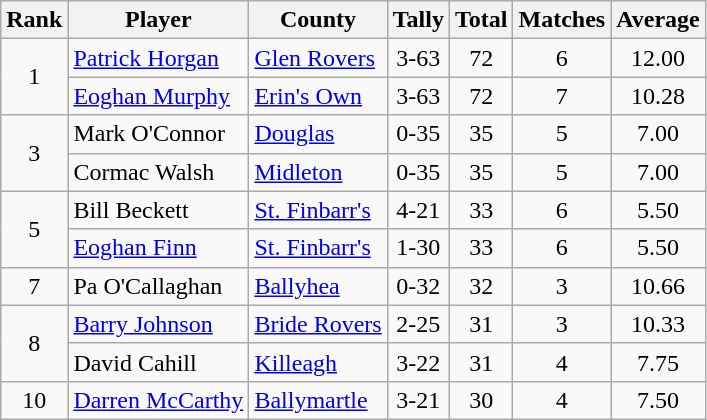<table class="wikitable">
<tr>
<th>Rank</th>
<th>Player</th>
<th>County</th>
<th>Tally</th>
<th>Total</th>
<th>Matches</th>
<th>Average</th>
</tr>
<tr>
<td rowspan=2 align=center>1</td>
<td><a href='#'>Patrick Horgan</a></td>
<td><a href='#'>Glen Rovers</a></td>
<td align=center>3-63</td>
<td align=center>72</td>
<td align=center>6</td>
<td align=center>12.00</td>
</tr>
<tr>
<td><a href='#'>Eoghan Murphy</a></td>
<td><a href='#'>Erin's Own</a></td>
<td align=center>3-63</td>
<td align=center>72</td>
<td align=center>7</td>
<td align=center>10.28</td>
</tr>
<tr>
<td rowspan=2 align=center>3</td>
<td>Mark O'Connor</td>
<td><a href='#'>Douglas</a></td>
<td align=center>0-35</td>
<td align=center>35</td>
<td align=center>5</td>
<td align=center>7.00</td>
</tr>
<tr>
<td>Cormac Walsh</td>
<td><a href='#'>Midleton</a></td>
<td align=center>0-35</td>
<td align=center>35</td>
<td align=center>5</td>
<td align=center>7.00</td>
</tr>
<tr>
<td rowspan=2 align=center>5</td>
<td>Bill Beckett</td>
<td><a href='#'>St. Finbarr's</a></td>
<td align=center>4-21</td>
<td align=center>33</td>
<td align=center>6</td>
<td align=center>5.50</td>
</tr>
<tr>
<td><a href='#'>Eoghan Finn</a></td>
<td><a href='#'>St. Finbarr's</a></td>
<td align=center>1-30</td>
<td align=center>33</td>
<td align=center>6</td>
<td align=center>5.50</td>
</tr>
<tr>
<td rowspan=1 align=center>7</td>
<td>Pa O'Callaghan</td>
<td><a href='#'>Ballyhea</a></td>
<td align=center>0-32</td>
<td align=center>32</td>
<td align=center>3</td>
<td align=center>10.66</td>
</tr>
<tr>
<td rowspan=2 align=center>8</td>
<td><a href='#'>Barry Johnson</a></td>
<td><a href='#'>Bride Rovers</a></td>
<td align=center>2-25</td>
<td align=center>31</td>
<td align=center>3</td>
<td align=center>10.33</td>
</tr>
<tr>
<td>David Cahill</td>
<td><a href='#'>Killeagh</a></td>
<td align=center>3-22</td>
<td align=center>31</td>
<td align=center>4</td>
<td align=center>7.75</td>
</tr>
<tr>
<td rowspan=1 align=center>10</td>
<td><a href='#'>Darren McCarthy</a></td>
<td><a href='#'>Ballymartle</a></td>
<td align=center>3-21</td>
<td align=center>30</td>
<td align=center>4</td>
<td align=center>7.50</td>
</tr>
</table>
